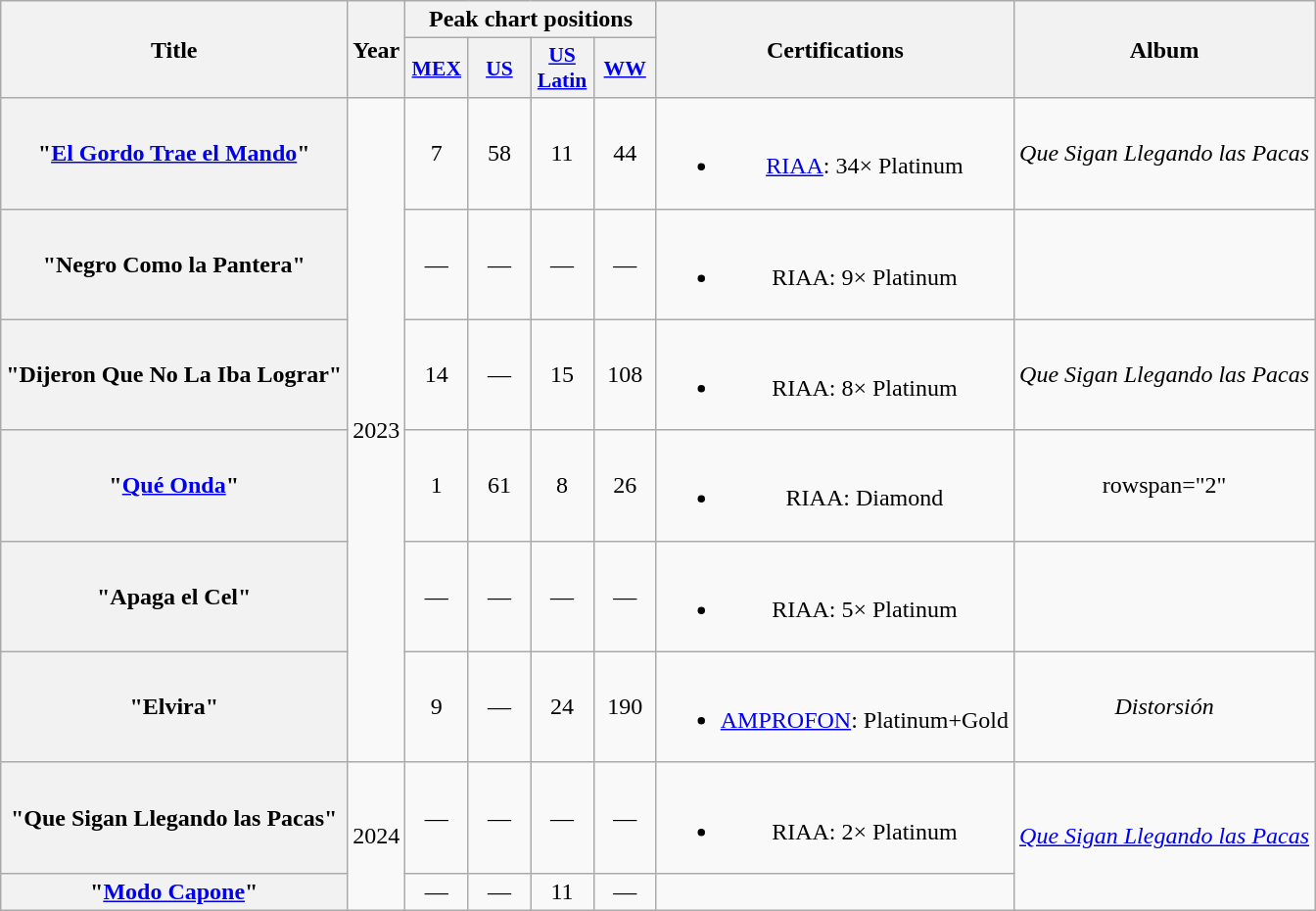<table class="wikitable plainrowheaders" style="text-align:center;">
<tr>
<th scope="col" rowspan="2">Title</th>
<th scope="col" rowspan="2">Year</th>
<th scope="col" colspan="4">Peak chart positions</th>
<th scope="col" rowspan="2">Certifications</th>
<th scope="col" rowspan="2">Album</th>
</tr>
<tr>
<th scope="col" style="width:2.5em;font-size:90%;"><a href='#'>MEX</a><br></th>
<th scope="col" style="width:2.5em;font-size:90%;"><a href='#'>US</a><br></th>
<th scope="col" style="width:2.5em; font-size:90%;"><a href='#'>US<br>Latin</a><br></th>
<th scope="col" style="width:2.5em;font-size:90%;"><a href='#'>WW</a><br></th>
</tr>
<tr>
<th scope="row">"<a href='#'>El Gordo Trae el Mando</a>"</th>
<td rowspan="6">2023</td>
<td>7</td>
<td>58</td>
<td>11</td>
<td>44</td>
<td><br><ul><li><a href='#'>RIAA</a>: 34× Platinum </li></ul></td>
<td><em>Que Sigan Llegando las Pacas</em></td>
</tr>
<tr>
<th scope="row">"Negro Como la Pantera"<br></th>
<td>—</td>
<td>—</td>
<td>—</td>
<td>—</td>
<td><br><ul><li>RIAA: 9× Platinum </li></ul></td>
<td></td>
</tr>
<tr>
<th scope="row">"Dijeron Que No La Iba Lograr"<br></th>
<td>14</td>
<td>—</td>
<td>15</td>
<td>108</td>
<td><br><ul><li>RIAA: 8× Platinum </li></ul></td>
<td><em>Que Sigan Llegando las Pacas</em></td>
</tr>
<tr>
<th scope="row">"<a href='#'>Qué Onda</a>"<br></th>
<td>1</td>
<td>61</td>
<td>8</td>
<td>26</td>
<td><br><ul><li>RIAA: Diamond </li></ul></td>
<td>rowspan="2" </td>
</tr>
<tr>
<th scope="row">"Apaga el Cel"<br></th>
<td>—</td>
<td>—</td>
<td>—</td>
<td>—</td>
<td><br><ul><li>RIAA: 5× Platinum </li></ul></td>
</tr>
<tr>
<th scope="row">"Elvira"<br></th>
<td>9</td>
<td>—</td>
<td>24</td>
<td>190</td>
<td><br><ul><li><a href='#'>AMPROFON</a>: Platinum+Gold </li></ul></td>
<td><em>Distorsión</em></td>
</tr>
<tr>
<th scope="row">"Que Sigan Llegando las Pacas"</th>
<td rowspan="2">2024</td>
<td>—</td>
<td>—</td>
<td>—</td>
<td>—</td>
<td><br><ul><li>RIAA: 2× Platinum </li></ul></td>
<td rowspan="2"><em><a href='#'>Que Sigan Llegando las Pacas</a></em></td>
</tr>
<tr>
<th scope="row">"<a href='#'>Modo Capone</a>"<br></th>
<td>—</td>
<td>—</td>
<td>11</td>
<td>—</td>
</tr>
</table>
